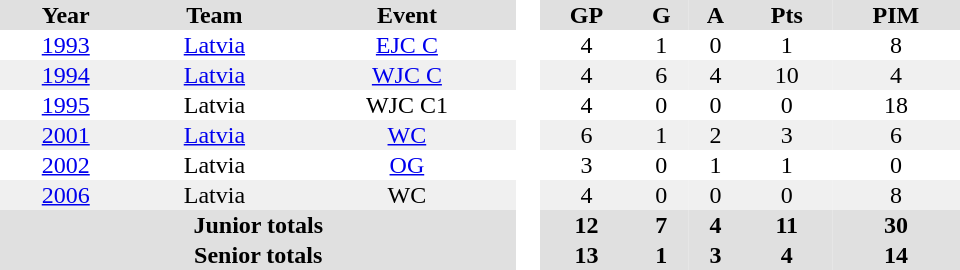<table border="0" cellpadding="1" cellspacing="0" style="text-align:center; width:40em">
<tr ALIGN="center" bgcolor="#e0e0e0">
<th>Year</th>
<th>Team</th>
<th>Event</th>
<th rowspan="99" bgcolor="#ffffff"> </th>
<th>GP</th>
<th>G</th>
<th>A</th>
<th>Pts</th>
<th>PIM</th>
</tr>
<tr>
<td><a href='#'>1993</a></td>
<td><a href='#'>Latvia</a></td>
<td><a href='#'>EJC C</a></td>
<td>4</td>
<td>1</td>
<td>0</td>
<td>1</td>
<td>8</td>
</tr>
<tr bgcolor="#f0f0f0">
<td><a href='#'>1994</a></td>
<td><a href='#'>Latvia</a></td>
<td><a href='#'>WJC C</a></td>
<td>4</td>
<td>6</td>
<td>4</td>
<td>10</td>
<td>4</td>
</tr>
<tr>
<td><a href='#'>1995</a></td>
<td>Latvia</td>
<td>WJC C1</td>
<td>4</td>
<td>0</td>
<td>0</td>
<td>0</td>
<td>18</td>
</tr>
<tr bgcolor="#f0f0f0">
<td><a href='#'>2001</a></td>
<td><a href='#'>Latvia</a></td>
<td><a href='#'>WC</a></td>
<td>6</td>
<td>1</td>
<td>2</td>
<td>3</td>
<td>6</td>
</tr>
<tr>
<td><a href='#'>2002</a></td>
<td>Latvia</td>
<td><a href='#'>OG</a></td>
<td>3</td>
<td>0</td>
<td>1</td>
<td>1</td>
<td>0</td>
</tr>
<tr bgcolor="#f0f0f0">
<td><a href='#'>2006</a></td>
<td>Latvia</td>
<td>WC</td>
<td>4</td>
<td>0</td>
<td>0</td>
<td>0</td>
<td>8</td>
</tr>
<tr bgcolor="#e0e0e0">
<th colspan=3>Junior totals</th>
<th>12</th>
<th>7</th>
<th>4</th>
<th>11</th>
<th>30</th>
</tr>
<tr bgcolor="#e0e0e0">
<th colspan=3>Senior totals</th>
<th>13</th>
<th>1</th>
<th>3</th>
<th>4</th>
<th>14</th>
</tr>
</table>
